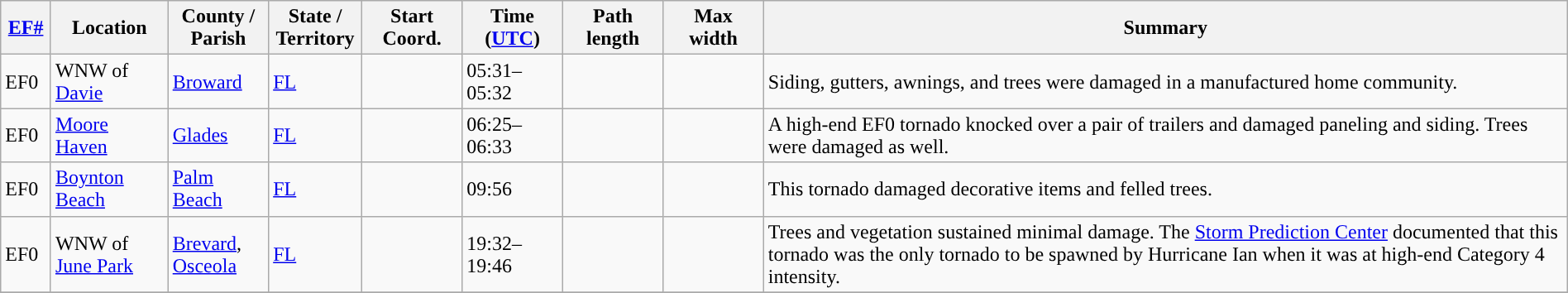<table class="wikitable sortable" style="width:100%;">
<tr>
<th scope="col"  style="width:3%; text-align:center;"><a href='#'>EF#</a></th>
<th scope="col"  style="width:7%; text-align:center;" class="unsortable">Location</th>
<th scope="col"  style="width:6%; text-align:center;" class="unsortable">County / Parish</th>
<th scope="col"  style="width:5%; text-align:center;">State / Territory</th>
<th scope="col"  style="width:6%; text-align:center;">Start Coord.</th>
<th scope="col"  style="width:6%; text-align:center;">Time (<a href='#'>UTC</a>)</th>
<th scope="col"  style="width:6%; text-align:center;">Path length</th>
<th scope="col"  style="width:6%; text-align:center;">Max width</th>
<th scope="col" class="unsortable" style="width:48%; text-align:center;">Summary</th>
</tr>
<tr>
<td>EF0</td>
<td>WNW of <a href='#'>Davie</a></td>
<td><a href='#'>Broward</a></td>
<td><a href='#'>FL</a></td>
<td></td>
<td>05:31–05:32</td>
<td></td>
<td></td>
<td>Siding, gutters, awnings, and trees were damaged in a manufactured home community.</td>
</tr>
<tr>
<td>EF0</td>
<td><a href='#'>Moore Haven</a></td>
<td><a href='#'>Glades</a></td>
<td><a href='#'>FL</a></td>
<td></td>
<td>06:25–06:33</td>
<td></td>
<td></td>
<td>A high-end EF0 tornado knocked over a pair of trailers and damaged paneling and siding. Trees were damaged as well.</td>
</tr>
<tr>
<td>EF0</td>
<td><a href='#'>Boynton Beach</a></td>
<td><a href='#'>Palm Beach</a></td>
<td><a href='#'>FL</a></td>
<td></td>
<td>09:56</td>
<td></td>
<td></td>
<td>This tornado damaged decorative items and felled trees.</td>
</tr>
<tr>
<td>EF0</td>
<td>WNW of <a href='#'>June Park</a></td>
<td><a href='#'>Brevard</a>, <a href='#'>Osceola</a></td>
<td><a href='#'>FL</a></td>
<td></td>
<td>19:32–19:46</td>
<td></td>
<td></td>
<td>Trees and vegetation sustained minimal damage. The <a href='#'>Storm Prediction Center</a> documented that this tornado was the only tornado to be spawned by Hurricane Ian when it was at high-end Category 4 intensity.</td>
</tr>
<tr>
</tr>
</table>
